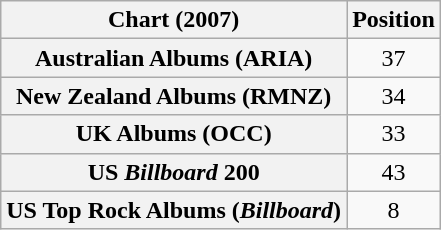<table class="wikitable sortable plainrowheaders" style="text-align:center">
<tr>
<th scope="col">Chart (2007)</th>
<th scope="col">Position</th>
</tr>
<tr>
<th scope="row">Australian Albums (ARIA)</th>
<td>37</td>
</tr>
<tr>
<th scope="row">New Zealand Albums (RMNZ)</th>
<td>34</td>
</tr>
<tr>
<th scope="row">UK Albums (OCC)</th>
<td>33</td>
</tr>
<tr>
<th scope="row">US <em>Billboard</em> 200</th>
<td>43</td>
</tr>
<tr>
<th scope="row">US Top Rock Albums (<em>Billboard</em>)</th>
<td>8</td>
</tr>
</table>
